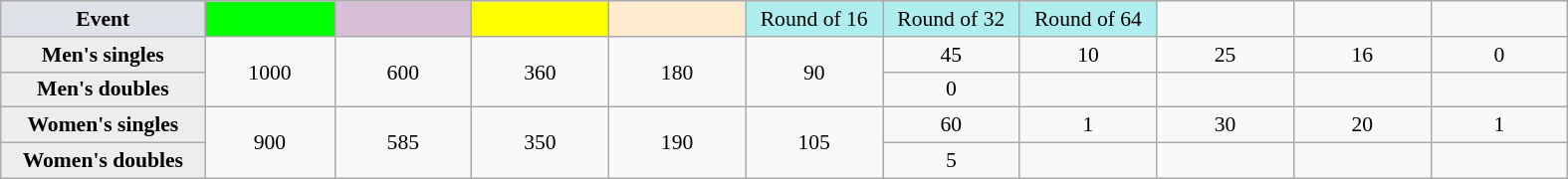<table class=wikitable style=font-size:90%;text-align:center>
<tr>
<td style="width:130px; background:#dfe2e9;"><strong>Event</strong></td>
<td style="width:80px; background:lime;"></td>
<td style="width:85px; background:thistle;"></td>
<td style="width:85px; background:#ff0;"></td>
<td style="width:85px; background:#ffebcd;"></td>
<td style="width:85px; background:#afeeee;">Round of 16</td>
<td style="width:85px; background:#afeeee;">Round of 32</td>
<td style="width:85px; background:#afeeee;">Round of 64</td>
<td width=85></td>
<td width=85></td>
<td width=85></td>
</tr>
<tr>
<th style="background:#ededed;">Men's singles</th>
<td rowspan=2>1000</td>
<td rowspan=2>600</td>
<td rowspan=2>360</td>
<td rowspan=2>180</td>
<td rowspan=2>90</td>
<td>45</td>
<td>10</td>
<td>25</td>
<td>16</td>
<td>0</td>
</tr>
<tr>
<th style="background:#ededed;">Men's doubles</th>
<td>0</td>
<td></td>
<td></td>
<td></td>
<td></td>
</tr>
<tr>
<th style="background:#ededed;">Women's singles</th>
<td rowspan=2>900</td>
<td rowspan=2>585</td>
<td rowspan=2>350</td>
<td rowspan=2>190</td>
<td rowspan=2>105</td>
<td>60</td>
<td>1</td>
<td>30</td>
<td>20</td>
<td>1</td>
</tr>
<tr>
<th style="background:#ededed;">Women's doubles</th>
<td>5</td>
<td></td>
<td></td>
<td></td>
<td></td>
</tr>
</table>
